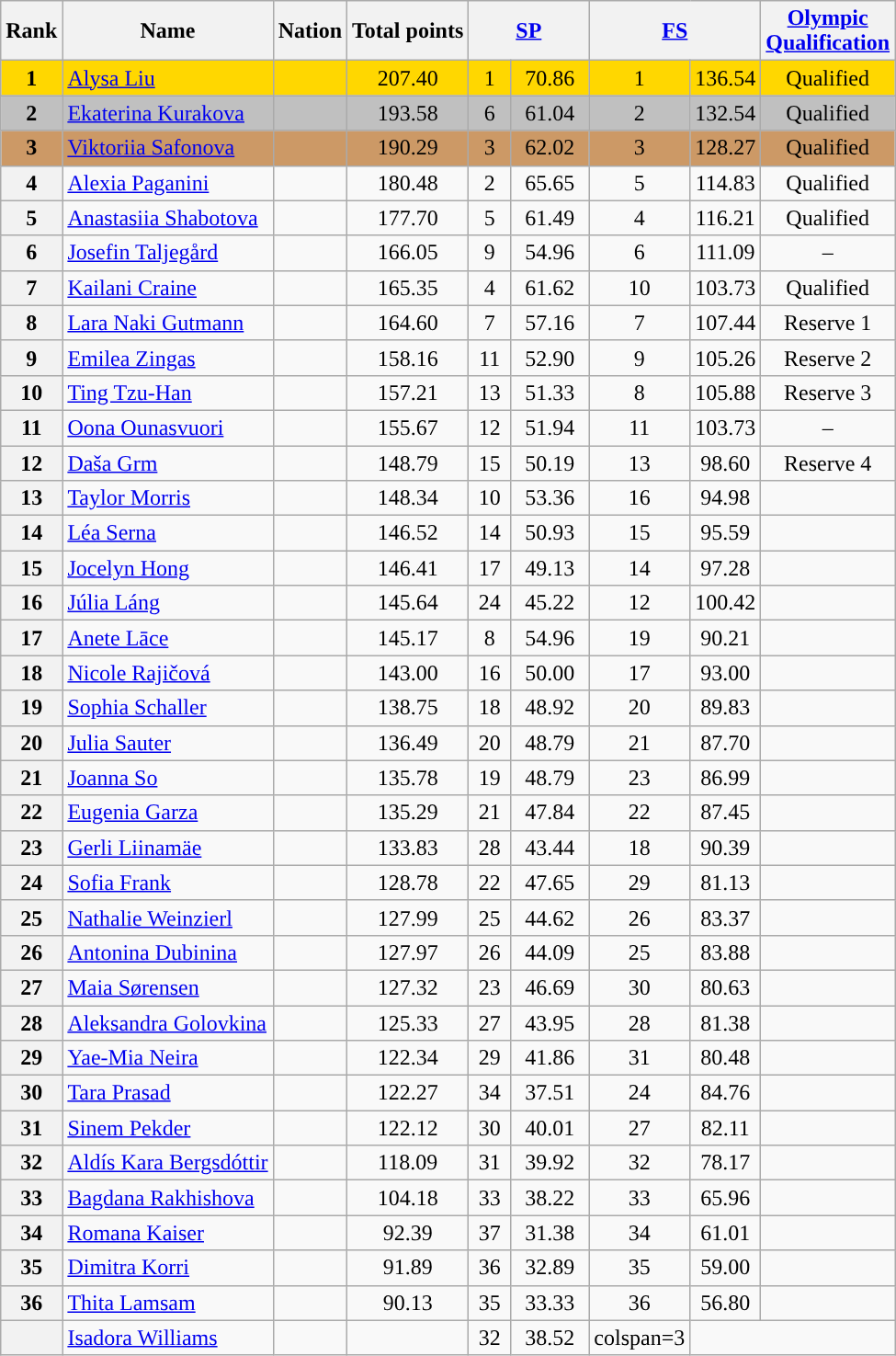<table class="wikitable sortable">
<tr>
<th>Rank</th>
<th>Name</th>
<th>Nation</th>
<th>Total points</th>
<th colspan="2" width="80px"><a href='#'>SP</a></th>
<th colspan="2" width="80px"><a href='#'>FS</a></th>
<th width="80px"><a href='#'>Olympic Qualification</a></th>
</tr>
<tr bgcolor="gold">
<td align="center"><strong>1</strong></td>
<td><a href='#'>Alysa Liu</a></td>
<td></td>
<td align="center">207.40</td>
<td align="center">1</td>
<td align="center">70.86</td>
<td align="center">1</td>
<td align="center">136.54</td>
<td align="center">Qualified</td>
</tr>
<tr bgcolor="silver">
<td align="center"><strong>2</strong></td>
<td><a href='#'>Ekaterina Kurakova</a></td>
<td></td>
<td align="center">193.58</td>
<td align="center">6</td>
<td align="center">61.04</td>
<td align="center">2</td>
<td align="center">132.54</td>
<td align="center">Qualified</td>
</tr>
<tr bgcolor="cc9966">
<td align="center"><strong>3</strong></td>
<td><a href='#'>Viktoriia Safonova</a></td>
<td></td>
<td align="center">190.29</td>
<td align="center">3</td>
<td align="center">62.02</td>
<td align="center">3</td>
<td align="center">128.27</td>
<td align="center">Qualified</td>
</tr>
<tr>
<th>4</th>
<td><a href='#'>Alexia Paganini</a></td>
<td></td>
<td align="center">180.48</td>
<td align="center">2</td>
<td align="center">65.65</td>
<td align="center">5</td>
<td align="center">114.83</td>
<td align="center">Qualified</td>
</tr>
<tr>
<th>5</th>
<td><a href='#'>Anastasiia Shabotova</a></td>
<td></td>
<td align="center">177.70</td>
<td align="center">5</td>
<td align="center">61.49</td>
<td align="center">4</td>
<td align="center">116.21</td>
<td align="center">Qualified</td>
</tr>
<tr>
<th>6</th>
<td><a href='#'>Josefin Taljegård</a></td>
<td></td>
<td align="center">166.05</td>
<td align="center">9</td>
<td align="center">54.96</td>
<td align="center">6</td>
<td align="center">111.09</td>
<td align="center">–</td>
</tr>
<tr>
<th>7</th>
<td><a href='#'>Kailani Craine</a></td>
<td></td>
<td align="center">165.35</td>
<td align="center">4</td>
<td align="center">61.62</td>
<td align="center">10</td>
<td align="center">103.73</td>
<td align="center">Qualified</td>
</tr>
<tr>
<th>8</th>
<td><a href='#'>Lara Naki Gutmann</a></td>
<td></td>
<td align="center">164.60</td>
<td align="center">7</td>
<td align="center">57.16</td>
<td align="center">7</td>
<td align="center">107.44</td>
<td align="center">Reserve 1</td>
</tr>
<tr>
<th>9</th>
<td><a href='#'>Emilea Zingas</a></td>
<td></td>
<td align="center">158.16</td>
<td align="center">11</td>
<td align="center">52.90</td>
<td align="center">9</td>
<td align="center">105.26</td>
<td align="center">Reserve 2</td>
</tr>
<tr>
<th>10</th>
<td><a href='#'>Ting Tzu-Han</a></td>
<td></td>
<td align="center">157.21</td>
<td align="center">13</td>
<td align="center">51.33</td>
<td align="center">8</td>
<td align="center">105.88</td>
<td align="center">Reserve 3</td>
</tr>
<tr>
<th>11</th>
<td><a href='#'>Oona Ounasvuori</a></td>
<td></td>
<td align="center">155.67</td>
<td align="center">12</td>
<td align="center">51.94</td>
<td align="center">11</td>
<td align="center">103.73</td>
<td align="center">–</td>
</tr>
<tr>
<th>12</th>
<td><a href='#'>Daša Grm</a></td>
<td></td>
<td align="center">148.79</td>
<td align="center">15</td>
<td align="center">50.19</td>
<td align="center">13</td>
<td align="center">98.60</td>
<td align="center">Reserve 4</td>
</tr>
<tr>
<th>13</th>
<td><a href='#'>Taylor Morris</a></td>
<td></td>
<td align="center">148.34</td>
<td align="center">10</td>
<td align="center">53.36</td>
<td align="center">16</td>
<td align="center">94.98</td>
<td align="center"></td>
</tr>
<tr>
<th>14</th>
<td><a href='#'>Léa Serna</a></td>
<td></td>
<td align="center">146.52</td>
<td align="center">14</td>
<td align="center">50.93</td>
<td align="center">15</td>
<td align="center">95.59</td>
<td align="center"></td>
</tr>
<tr>
<th>15</th>
<td><a href='#'>Jocelyn Hong</a></td>
<td></td>
<td align="center">146.41</td>
<td align="center">17</td>
<td align="center">49.13</td>
<td align="center">14</td>
<td align="center">97.28</td>
<td align="center"></td>
</tr>
<tr>
<th>16</th>
<td><a href='#'>Júlia Láng</a></td>
<td></td>
<td align="center">145.64</td>
<td align="center">24</td>
<td align="center">45.22</td>
<td align="center">12</td>
<td align="center">100.42</td>
<td align="center"></td>
</tr>
<tr>
<th>17</th>
<td><a href='#'>Anete Lāce</a></td>
<td></td>
<td align="center">145.17</td>
<td align="center">8</td>
<td align="center">54.96</td>
<td align="center">19</td>
<td align="center">90.21</td>
<td align="center"></td>
</tr>
<tr>
<th>18</th>
<td><a href='#'>Nicole Rajičová</a></td>
<td></td>
<td align="center">143.00</td>
<td align="center">16</td>
<td align="center">50.00</td>
<td align="center">17</td>
<td align="center">93.00</td>
<td align="center"></td>
</tr>
<tr>
<th>19</th>
<td><a href='#'>Sophia Schaller</a></td>
<td></td>
<td align="center">138.75</td>
<td align="center">18</td>
<td align="center">48.92</td>
<td align="center">20</td>
<td align="center">89.83</td>
<td align="center"></td>
</tr>
<tr>
<th>20</th>
<td><a href='#'>Julia Sauter</a></td>
<td></td>
<td align="center">136.49</td>
<td align="center">20</td>
<td align="center">48.79</td>
<td align="center">21</td>
<td align="center">87.70</td>
<td align="center"></td>
</tr>
<tr>
<th>21</th>
<td><a href='#'>Joanna So</a></td>
<td></td>
<td align="center">135.78</td>
<td align="center">19</td>
<td align="center">48.79</td>
<td align="center">23</td>
<td align="center">86.99</td>
<td align="center"></td>
</tr>
<tr>
<th>22</th>
<td><a href='#'>Eugenia Garza</a></td>
<td></td>
<td align="center">135.29</td>
<td align="center">21</td>
<td align="center">47.84</td>
<td align="center">22</td>
<td align="center">87.45</td>
<td align="center"></td>
</tr>
<tr>
<th>23</th>
<td><a href='#'>Gerli Liinamäe</a></td>
<td></td>
<td align="center">133.83</td>
<td align="center">28</td>
<td align="center">43.44</td>
<td align="center">18</td>
<td align="center">90.39</td>
<td align="center"></td>
</tr>
<tr>
<th>24</th>
<td><a href='#'>Sofia Frank</a></td>
<td></td>
<td align="center">128.78</td>
<td align="center">22</td>
<td align="center">47.65</td>
<td align="center">29</td>
<td align="center">81.13</td>
<td align="center"></td>
</tr>
<tr>
<th>25</th>
<td><a href='#'>Nathalie Weinzierl</a></td>
<td></td>
<td align="center">127.99</td>
<td align="center">25</td>
<td align="center">44.62</td>
<td align="center">26</td>
<td align="center">83.37</td>
<td align="center"></td>
</tr>
<tr>
<th>26</th>
<td><a href='#'>Antonina Dubinina</a></td>
<td></td>
<td align="center">127.97</td>
<td align="center">26</td>
<td align="center">44.09</td>
<td align="center">25</td>
<td align="center">83.88</td>
<td align="center"></td>
</tr>
<tr>
<th>27</th>
<td><a href='#'>Maia Sørensen</a></td>
<td></td>
<td align="center">127.32</td>
<td align="center">23</td>
<td align="center">46.69</td>
<td align="center">30</td>
<td align="center">80.63</td>
<td align="center"></td>
</tr>
<tr>
<th>28</th>
<td><a href='#'>Aleksandra Golovkina</a></td>
<td></td>
<td align="center">125.33</td>
<td align="center">27</td>
<td align="center">43.95</td>
<td align="center">28</td>
<td align="center">81.38</td>
<td align="center"></td>
</tr>
<tr>
<th>29</th>
<td><a href='#'>Yae-Mia Neira</a></td>
<td></td>
<td align="center">122.34</td>
<td align="center">29</td>
<td align="center">41.86</td>
<td align="center">31</td>
<td align="center">80.48</td>
<td align="center"></td>
</tr>
<tr>
<th>30</th>
<td><a href='#'>Tara Prasad</a></td>
<td></td>
<td align="center">122.27</td>
<td align="center">34</td>
<td align="center">37.51</td>
<td align="center">24</td>
<td align="center">84.76</td>
<td align="center"></td>
</tr>
<tr>
<th>31</th>
<td><a href='#'>Sinem Pekder</a></td>
<td></td>
<td align="center">122.12</td>
<td align="center">30</td>
<td align="center">40.01</td>
<td align="center">27</td>
<td align="center">82.11</td>
<td align="center"></td>
</tr>
<tr>
<th>32</th>
<td><a href='#'>Aldís Kara Bergsdóttir</a></td>
<td></td>
<td align="center">118.09</td>
<td align="center">31</td>
<td align="center">39.92</td>
<td align="center">32</td>
<td align="center">78.17</td>
<td align="center"></td>
</tr>
<tr>
<th>33</th>
<td><a href='#'>Bagdana Rakhishova</a></td>
<td></td>
<td align="center">104.18</td>
<td align="center">33</td>
<td align="center">38.22</td>
<td align="center">33</td>
<td align="center">65.96</td>
<td align="center"></td>
</tr>
<tr>
<th>34</th>
<td><a href='#'>Romana Kaiser</a></td>
<td></td>
<td align="center">92.39</td>
<td align="center">37</td>
<td align="center">31.38</td>
<td align="center">34</td>
<td align="center">61.01</td>
<td align="center"></td>
</tr>
<tr>
<th>35</th>
<td><a href='#'>Dimitra Korri</a></td>
<td></td>
<td align="center">91.89</td>
<td align="center">36</td>
<td align="center">32.89</td>
<td align="center">35</td>
<td align="center">59.00</td>
<td align="center"></td>
</tr>
<tr>
<th>36</th>
<td><a href='#'>Thita Lamsam</a></td>
<td></td>
<td align="center">90.13</td>
<td align="center">35</td>
<td align="center">33.33</td>
<td align="center">36</td>
<td align="center">56.80</td>
<td align="center"></td>
</tr>
<tr>
<th></th>
<td><a href='#'>Isadora Williams</a></td>
<td></td>
<td></td>
<td align="center">32</td>
<td align="center">38.52</td>
<td>colspan=3 </td>
</tr>
</table>
